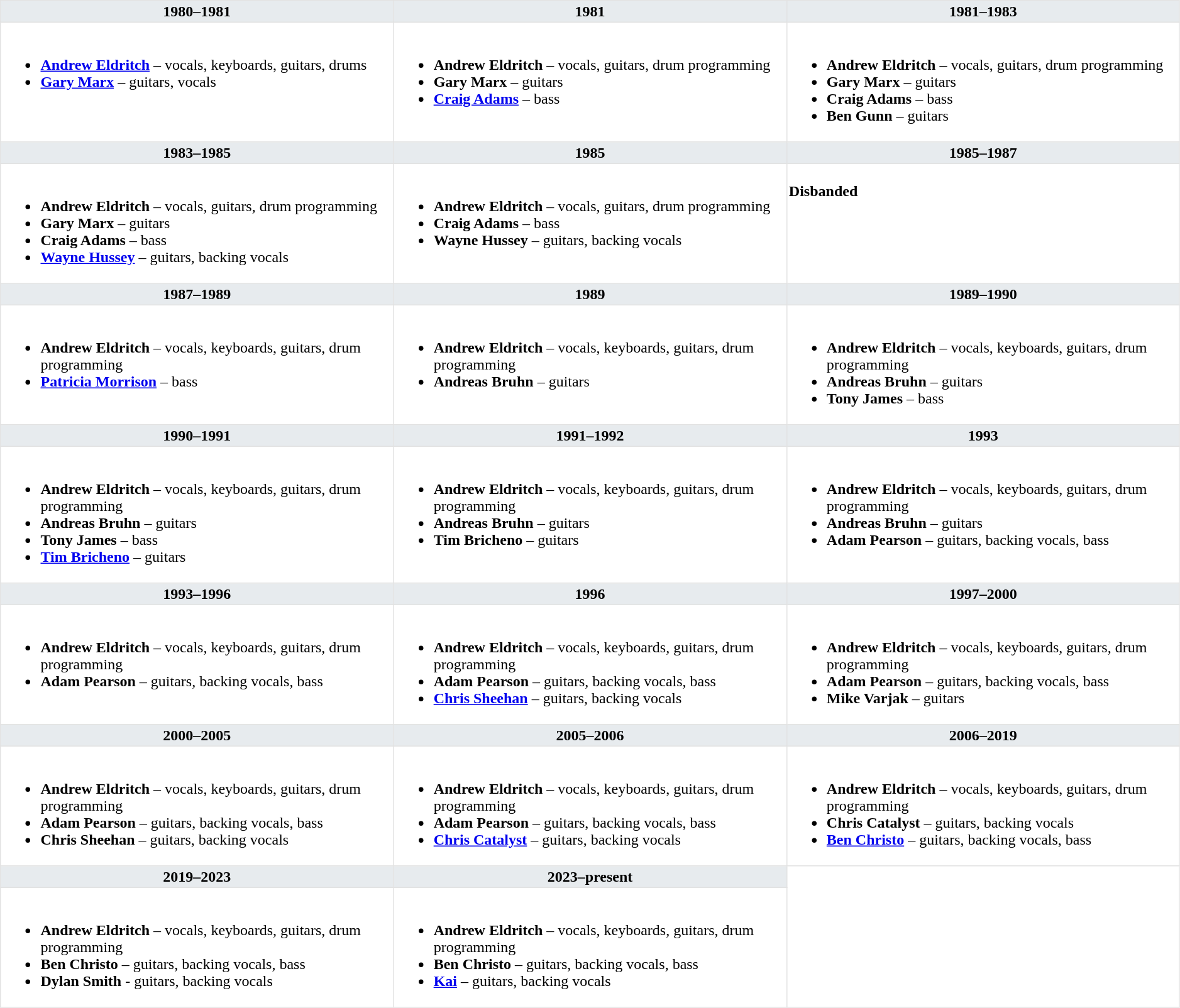<table class="toccolours" border=1 cellpadding=2 cellspacing=0 style="float: width: 375px; margin: 0 0 1em 1em; border-collapse: collapse; border: 1px solid #E2E2E2;" width=99%>
<tr>
<th width="25%" valign="top" bgcolor="#e7ebee">1980–1981</th>
<th width="25%" valign="top" bgcolor="#e7ebee">1981</th>
<th width="25%" valign="top" bgcolor="#e7ebee">1981–1983</th>
</tr>
<tr>
<td valign=top><br><ul><li><strong><a href='#'>Andrew Eldritch</a></strong> – vocals, keyboards, guitars, drums</li><li><strong><a href='#'>Gary Marx</a></strong> – guitars, vocals</li></ul></td>
<td valign=top><br><ul><li><strong>Andrew Eldritch</strong> – vocals, guitars, drum programming</li><li><strong>Gary Marx</strong> – guitars</li><li><strong><a href='#'>Craig Adams</a></strong> – bass</li></ul></td>
<td valign=top><br><ul><li><strong>Andrew Eldritch</strong> – vocals, guitars, drum programming</li><li><strong>Gary Marx</strong> – guitars</li><li><strong>Craig Adams</strong> – bass</li><li><strong>Ben Gunn</strong> – guitars</li></ul></td>
</tr>
<tr>
<th width="25%" valign="top" bgcolor="#e7ebee">1983–1985</th>
<th width="25%" valign="top" bgcolor="#e7ebee">1985</th>
<th width="25%" valign="top" bgcolor="#e7ebee">1985–1987</th>
</tr>
<tr>
<td valign=top><br><ul><li><strong>Andrew Eldritch</strong> – vocals, guitars, drum programming</li><li><strong>Gary Marx</strong> – guitars</li><li><strong>Craig Adams</strong> – bass</li><li><strong><a href='#'>Wayne Hussey</a></strong> – guitars, backing vocals</li></ul></td>
<td valign=top><br><ul><li><strong>Andrew Eldritch</strong> – vocals, guitars, drum programming</li><li><strong>Craig Adams</strong> – bass</li><li><strong>Wayne Hussey</strong> – guitars, backing vocals</li></ul></td>
<td valign=top><br><strong>Disbanded</strong></td>
</tr>
<tr>
<th width="25%" valign="top" bgcolor="#e7ebee">1987–1989</th>
<th width="25%" valign="top" bgcolor="#e7ebee">1989</th>
<th width="25%" valign="top" bgcolor="#e7ebee">1989–1990</th>
</tr>
<tr>
<td valign=top><br><ul><li><strong>Andrew Eldritch</strong> – vocals, keyboards, guitars, drum programming</li><li><strong><a href='#'>Patricia Morrison</a></strong> – bass</li></ul></td>
<td valign=top><br><ul><li><strong>Andrew Eldritch</strong> – vocals, keyboards, guitars, drum programming</li><li><strong>Andreas Bruhn</strong> – guitars</li></ul></td>
<td valign=top><br><ul><li><strong>Andrew Eldritch</strong> – vocals, keyboards, guitars, drum programming</li><li><strong>Andreas Bruhn</strong> – guitars</li><li><strong>Tony James</strong> – bass</li></ul></td>
</tr>
<tr>
<th width="25%" valign="top" bgcolor="#e7ebee">1990–1991</th>
<th width="25%" valign="top" bgcolor="#e7ebee">1991–1992</th>
<th width="25%" valign="top" bgcolor="#e7ebee">1993</th>
</tr>
<tr>
<td valign=top><br><ul><li><strong>Andrew Eldritch</strong> – vocals, keyboards, guitars, drum programming</li><li><strong>Andreas Bruhn</strong> – guitars</li><li><strong>Tony James</strong> – bass</li><li><strong><a href='#'>Tim Bricheno</a></strong> – guitars</li></ul></td>
<td valign=top><br><ul><li><strong>Andrew Eldritch</strong> – vocals, keyboards, guitars, drum programming</li><li><strong>Andreas Bruhn</strong> – guitars</li><li><strong>Tim Bricheno</strong> – guitars</li></ul></td>
<td valign=top><br><ul><li><strong>Andrew Eldritch</strong> – vocals, keyboards, guitars, drum programming</li><li><strong>Andreas Bruhn</strong> – guitars</li><li><strong>Adam Pearson</strong> – guitars, backing vocals, bass</li></ul></td>
</tr>
<tr>
<th width="25%" valign="top" bgcolor="#e7ebee">1993–1996</th>
<th width="25%" valign="top" bgcolor="#e7ebee">1996</th>
<th width="25%" valign="top" bgcolor="#e7ebee">1997–2000</th>
</tr>
<tr>
<td valign=top><br><ul><li><strong>Andrew Eldritch</strong> – vocals, keyboards, guitars, drum programming</li><li><strong>Adam Pearson</strong> – guitars, backing vocals, bass</li></ul></td>
<td valign=top><br><ul><li><strong>Andrew Eldritch</strong> – vocals, keyboards, guitars, drum programming</li><li><strong>Adam Pearson</strong> – guitars, backing vocals, bass</li><li><strong><a href='#'>Chris Sheehan</a></strong> – guitars, backing vocals</li></ul></td>
<td valign=top><br><ul><li><strong>Andrew Eldritch</strong> – vocals, keyboards, guitars, drum programming</li><li><strong>Adam Pearson</strong> – guitars, backing vocals, bass</li><li><strong>Mike Varjak</strong> – guitars</li></ul></td>
</tr>
<tr>
<th width="25%" valign="top" bgcolor="#e7ebee">2000–2005</th>
<th width="25%" valign="top" bgcolor="#e7ebee">2005–2006</th>
<th width="25%" valign="top" bgcolor="#e7ebee">2006–2019</th>
</tr>
<tr>
<td valign=top><br><ul><li><strong>Andrew Eldritch</strong> – vocals, keyboards, guitars, drum programming</li><li><strong>Adam Pearson</strong> – guitars, backing vocals, bass</li><li><strong>Chris Sheehan</strong> – guitars, backing vocals</li></ul></td>
<td valign=top><br><ul><li><strong>Andrew Eldritch</strong> – vocals, keyboards, guitars, drum programming</li><li><strong>Adam Pearson</strong> – guitars, backing vocals, bass</li><li><strong><a href='#'>Chris Catalyst</a></strong> – guitars, backing vocals</li></ul></td>
<td valign=top><br><ul><li><strong>Andrew Eldritch</strong> – vocals, keyboards, guitars, drum programming</li><li><strong>Chris Catalyst</strong> – guitars, backing vocals</li><li><strong><a href='#'>Ben Christo</a></strong> – guitars, backing vocals, bass</li></ul></td>
</tr>
<tr>
<th width="25%" valign="top" bgcolor="#e7ebee">2019–2023</th>
<th width="25%" valign="top" bgcolor="#e7ebee">2023–present</th>
</tr>
<tr>
<td valign=top><br><ul><li><strong>Andrew Eldritch</strong> – vocals, keyboards, guitars, drum programming</li><li><strong>Ben Christo</strong> – guitars, backing vocals, bass</li><li><strong>Dylan Smith</strong> - guitars, backing vocals</li></ul></td>
<td valign=top><br><ul><li><strong>Andrew Eldritch</strong> – vocals, keyboards, guitars, drum programming</li><li><strong>Ben Christo</strong> – guitars, backing vocals, bass</li><li><strong><a href='#'>Kai</a></strong> – guitars, backing vocals</li></ul></td>
</tr>
</table>
